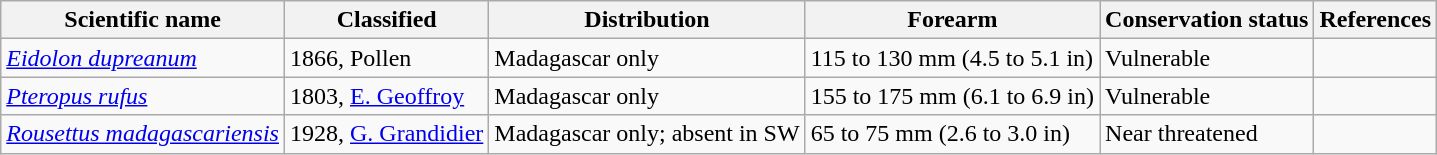<table class="wikitable sortable">
<tr>
<th>Scientific name</th>
<th>Classified</th>
<th>Distribution</th>
<th>Forearm</th>
<th>Conservation status</th>
<th class="unsortable">References</th>
</tr>
<tr>
<td><em><a href='#'>Eidolon dupreanum</a></em></td>
<td>1866, Pollen</td>
<td>Madagascar only</td>
<td>115 to 130 mm (4.5 to 5.1 in)</td>
<td>Vulnerable</td>
<td></td>
</tr>
<tr>
<td><em><a href='#'>Pteropus rufus</a></em></td>
<td>1803, <a href='#'>E. Geoffroy</a></td>
<td>Madagascar only</td>
<td>155 to 175 mm (6.1 to 6.9 in)</td>
<td>Vulnerable</td>
<td></td>
</tr>
<tr>
<td><em><a href='#'>Rousettus madagascariensis</a></em></td>
<td>1928, <a href='#'>G. Grandidier</a></td>
<td>Madagascar only; absent in SW</td>
<td>65 to 75 mm (2.6 to 3.0 in)</td>
<td>Near threatened</td>
<td></td>
</tr>
</table>
